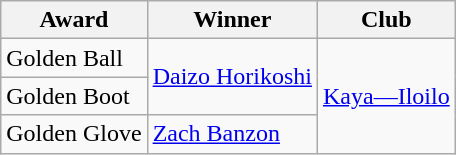<table class="wikitable">
<tr>
<th>Award</th>
<th>Winner</th>
<th>Club</th>
</tr>
<tr>
<td>Golden Ball</td>
<td rowspan="2"> <a href='#'>Daizo Horikoshi</a></td>
<td rowspan="3"><a href='#'>Kaya—Iloilo</a></td>
</tr>
<tr>
<td>Golden Boot</td>
</tr>
<tr>
<td>Golden Glove</td>
<td> <a href='#'>Zach Banzon</a></td>
</tr>
</table>
